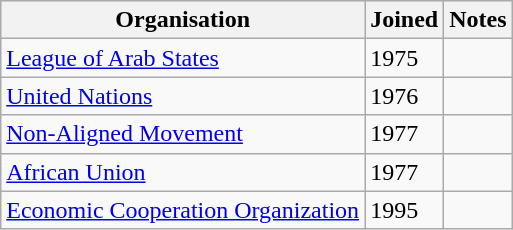<table class="wikitable sortable">
<tr style="background:#ececec;">
<th>Organisation</th>
<th>Joined</th>
<th>Notes</th>
</tr>
<tr>
<td><a href='#'>League of Arab States</a></td>
<td>1975</td>
<td></td>
</tr>
<tr>
<td><a href='#'>United Nations</a></td>
<td>1976</td>
<td></td>
</tr>
<tr>
<td><a href='#'>Non-Aligned Movement</a></td>
<td>1977</td>
<td></td>
</tr>
<tr>
<td><a href='#'>African Union</a></td>
<td>1977</td>
<td></td>
</tr>
<tr>
<td><a href='#'>Economic Cooperation Organization</a></td>
<td>1995</td>
<td></td>
</tr>
</table>
